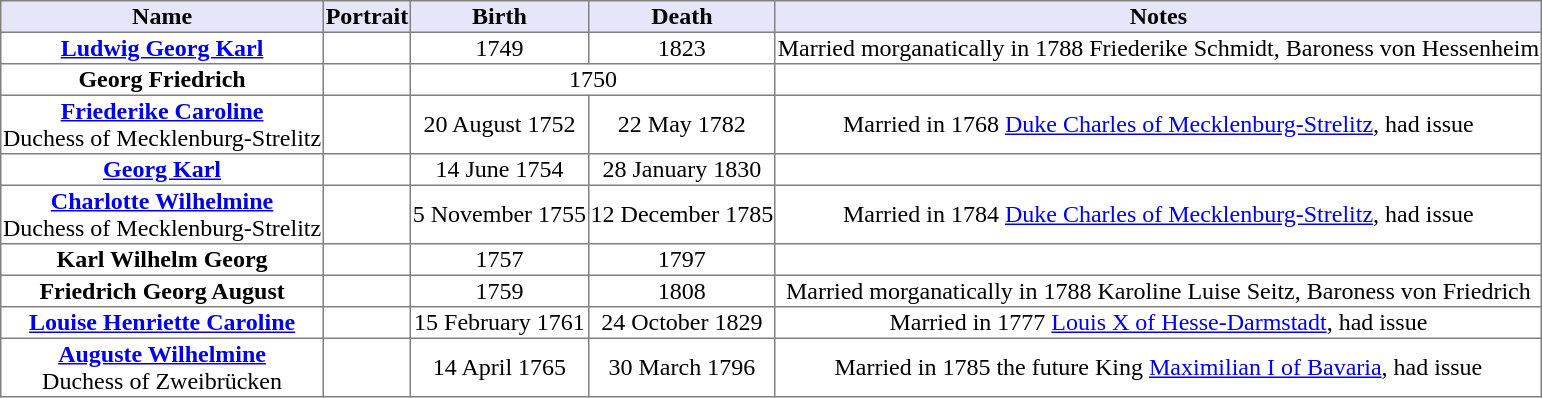<table border=1 style="border-collapse: collapse;">
<tr bgcolor=Lavender>
<th>Name</th>
<th>Portrait</th>
<th>Birth</th>
<th>Death</th>
<th>Notes</th>
</tr>
<tr>
<td align=center><strong><a href='#'>Ludwig Georg Karl</a></strong></td>
<td align=center></td>
<td align=center>1749</td>
<td align=center>1823</td>
<td align=center>Married morganatically in 1788 Friederike Schmidt, Baroness von Hessenheim</td>
</tr>
<tr>
<td align=center><strong>Georg Friedrich</strong></td>
<td align=center></td>
<td align="center" colspan="2">1750</td>
<td></td>
</tr>
<tr>
<td align=center><strong><a href='#'>Friederike Caroline</a></strong><br>Duchess of Mecklenburg-Strelitz</td>
<td align=center></td>
<td align=center>20 August 1752</td>
<td align=center>22 May 1782</td>
<td align=center>Married in 1768 <a href='#'>Duke Charles of Mecklenburg-Strelitz</a>, had issue</td>
</tr>
<tr>
<td align=center><strong><a href='#'>Georg Karl</a></strong></td>
<td align=center></td>
<td align=center>14 June 1754</td>
<td align=center>28 January 1830</td>
<td align=center></td>
</tr>
<tr>
<td align=center><strong><a href='#'>Charlotte Wilhelmine</a></strong><br>Duchess of Mecklenburg-Strelitz</td>
<td align=center></td>
<td align=center>5 November 1755</td>
<td align=center>12 December 1785</td>
<td align=center>Married in 1784 <a href='#'>Duke Charles of Mecklenburg-Strelitz</a>, had issue</td>
</tr>
<tr>
<td align=center><strong>Karl Wilhelm Georg</strong><br></td>
<td align=center></td>
<td align=center>1757</td>
<td align=center>1797</td>
<td align=center></td>
</tr>
<tr>
<td align=center><strong>Friedrich Georg August</strong><br></td>
<td align=center></td>
<td align=center>1759</td>
<td align=center>1808</td>
<td align=center>Married morganatically in 1788 Karoline Luise Seitz, Baroness von Friedrich</td>
</tr>
<tr>
<td align=center><strong><a href='#'>Louise Henriette Caroline</a></strong><br></td>
<td align=center></td>
<td align=center>15 February 1761</td>
<td align=center>24 October 1829</td>
<td align=center>Married in 1777 <a href='#'>Louis X of Hesse-Darmstadt</a>, had issue</td>
</tr>
<tr>
<td align=center><strong><a href='#'>Auguste Wilhelmine</a></strong><br>Duchess of Zweibrücken</td>
<td align=center></td>
<td align=center>14 April 1765</td>
<td align=center>30 March 1796</td>
<td align=center>Married in 1785 the future King  <a href='#'>Maximilian I of Bavaria</a>, had issue</td>
</tr>
</table>
